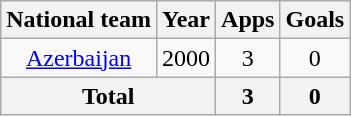<table class="wikitable" style="text-align:center">
<tr>
<th>National team</th>
<th>Year</th>
<th>Apps</th>
<th>Goals</th>
</tr>
<tr>
<td><a href='#'>Azerbaijan</a></td>
<td>2000</td>
<td>3</td>
<td>0</td>
</tr>
<tr>
<th colspan="2">Total</th>
<th>3</th>
<th>0</th>
</tr>
</table>
